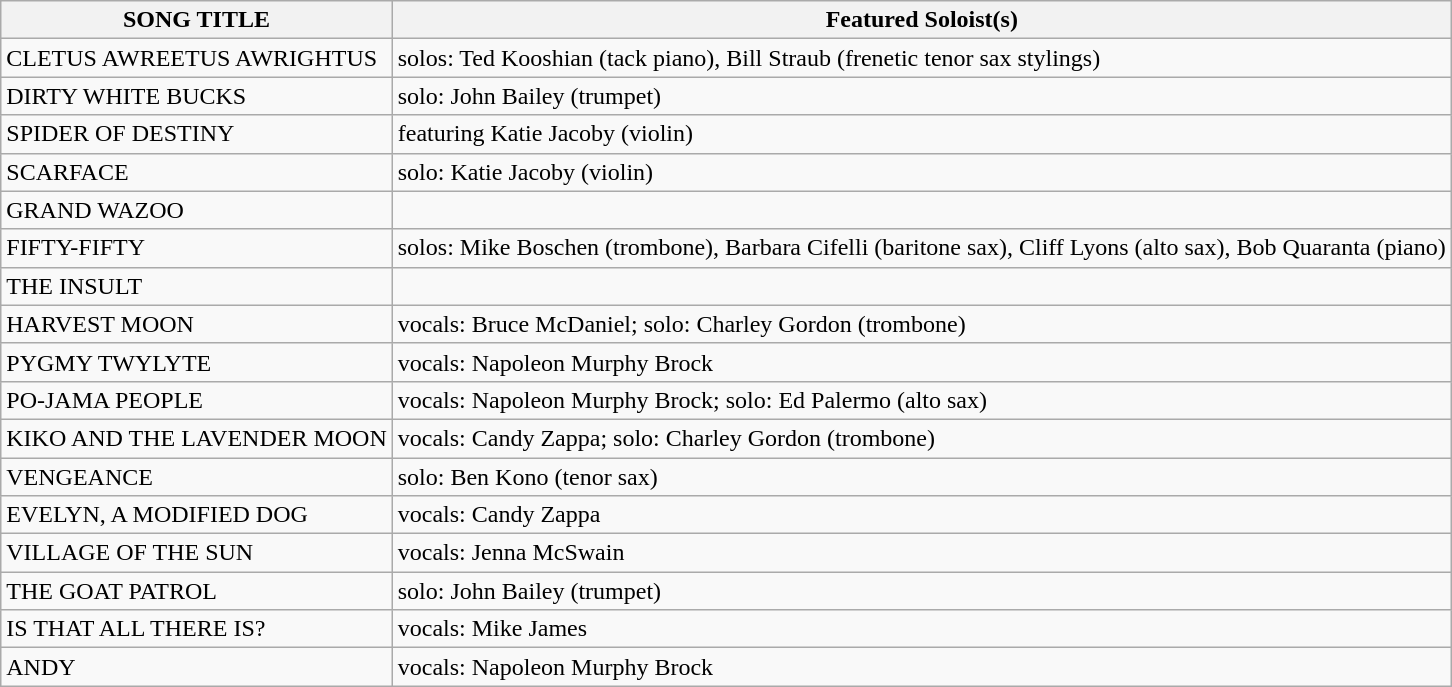<table class = "wikitable" border = "1">
<tr>
<th>SONG TITLE</th>
<th>Featured Soloist(s)</th>
</tr>
<tr>
<td>CLETUS AWREETUS AWRIGHTUS</td>
<td>solos: Ted Kooshian (tack piano), Bill Straub (frenetic tenor sax stylings)</td>
</tr>
<tr>
<td>DIRTY WHITE BUCKS</td>
<td>solo: John Bailey (trumpet)</td>
</tr>
<tr>
<td>SPIDER OF DESTINY</td>
<td>featuring Katie Jacoby (violin)</td>
</tr>
<tr>
<td>SCARFACE</td>
<td>solo: Katie Jacoby (violin)</td>
</tr>
<tr>
<td>GRAND WAZOO</td>
<td></td>
</tr>
<tr>
<td>FIFTY-FIFTY</td>
<td>solos: Mike Boschen (trombone), Barbara Cifelli (baritone sax), Cliff Lyons (alto sax), Bob Quaranta (piano)</td>
</tr>
<tr>
<td>THE INSULT</td>
<td></td>
</tr>
<tr>
<td>HARVEST MOON</td>
<td>vocals: Bruce McDaniel; solo: Charley Gordon (trombone)</td>
</tr>
<tr>
<td>PYGMY TWYLYTE</td>
<td>vocals: Napoleon Murphy Brock</td>
</tr>
<tr>
<td>PO-JAMA PEOPLE</td>
<td>vocals: Napoleon Murphy Brock; solo: Ed Palermo (alto sax)</td>
</tr>
<tr>
<td>KIKO AND THE LAVENDER MOON</td>
<td>vocals: Candy Zappa; solo: Charley Gordon (trombone)</td>
</tr>
<tr>
<td>VENGEANCE</td>
<td>solo: Ben Kono (tenor sax)</td>
</tr>
<tr>
<td>EVELYN, A MODIFIED DOG</td>
<td>vocals: Candy Zappa</td>
</tr>
<tr>
<td>VILLAGE OF THE SUN</td>
<td>vocals: Jenna McSwain</td>
</tr>
<tr>
<td>THE GOAT PATROL</td>
<td>solo: John Bailey (trumpet)</td>
</tr>
<tr>
<td>IS THAT ALL THERE IS?</td>
<td>vocals: Mike James</td>
</tr>
<tr>
<td>ANDY</td>
<td>vocals: Napoleon Murphy Brock</td>
</tr>
</table>
